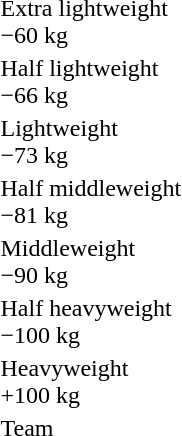<table>
<tr>
<td rowspan=2>Extra lightweight<br>−60 kg</td>
<td rowspan=2></td>
<td rowspan=2></td>
<td></td>
</tr>
<tr>
<td></td>
</tr>
<tr>
<td rowspan=2>Half lightweight<br>−66 kg</td>
<td rowspan=2></td>
<td rowspan=2></td>
<td></td>
</tr>
<tr>
<td></td>
</tr>
<tr>
<td rowspan=2>Lightweight<br>−73 kg</td>
<td rowspan=2></td>
<td rowspan=2></td>
<td></td>
</tr>
<tr>
<td></td>
</tr>
<tr>
<td rowspan=2>Half middleweight<br>−81 kg</td>
<td rowspan=2></td>
<td rowspan=2></td>
<td></td>
</tr>
<tr>
<td></td>
</tr>
<tr>
<td rowspan=2>Middleweight<br>−90 kg</td>
<td rowspan=2></td>
<td rowspan=2></td>
<td></td>
</tr>
<tr>
<td></td>
</tr>
<tr>
<td rowspan=2>Half heavyweight<br>−100 kg</td>
<td rowspan=2></td>
<td rowspan=2></td>
<td></td>
</tr>
<tr>
<td></td>
</tr>
<tr>
<td rowspan=2>Heavyweight<br>+100 kg</td>
<td rowspan=2></td>
<td rowspan=2></td>
<td></td>
</tr>
<tr>
<td></td>
</tr>
<tr>
<td rowspan=2>Team</td>
<td rowspan=2></td>
<td rowspan=2></td>
<td></td>
</tr>
<tr>
<td></td>
</tr>
</table>
